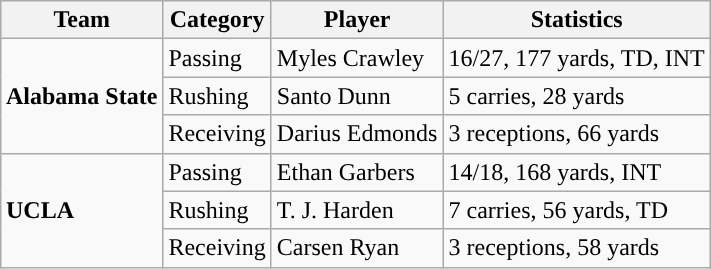<table class="wikitable" style="float: right;">
<tr>
<th>Team</th>
<th>Category</th>
<th>Player</th>
<th>Statistics</th>
</tr>
<tr>
<td rowspan=3><strong>Alabama State</strong></td>
<td>Passing</td>
<td>Myles Crawley</td>
<td>16/27, 177 yards, TD, INT</td>
</tr>
<tr>
<td>Rushing</td>
<td>Santo Dunn</td>
<td>5 carries, 28 yards</td>
</tr>
<tr>
<td>Receiving</td>
<td>Darius Edmonds</td>
<td>3 receptions, 66 yards</td>
</tr>
<tr>
<td rowspan=3><strong>UCLA</strong></td>
<td>Passing</td>
<td>Ethan Garbers</td>
<td>14/18, 168 yards, INT</td>
</tr>
<tr>
<td>Rushing</td>
<td>T. J. Harden</td>
<td>7 carries, 56 yards, TD</td>
</tr>
<tr>
<td>Receiving</td>
<td>Carsen Ryan</td>
<td>3 receptions, 58 yards</td>
</tr>
</table>
